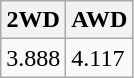<table class="wikitable">
<tr>
<th>2WD</th>
<th>AWD</th>
</tr>
<tr>
<td>3.888</td>
<td>4.117</td>
</tr>
</table>
